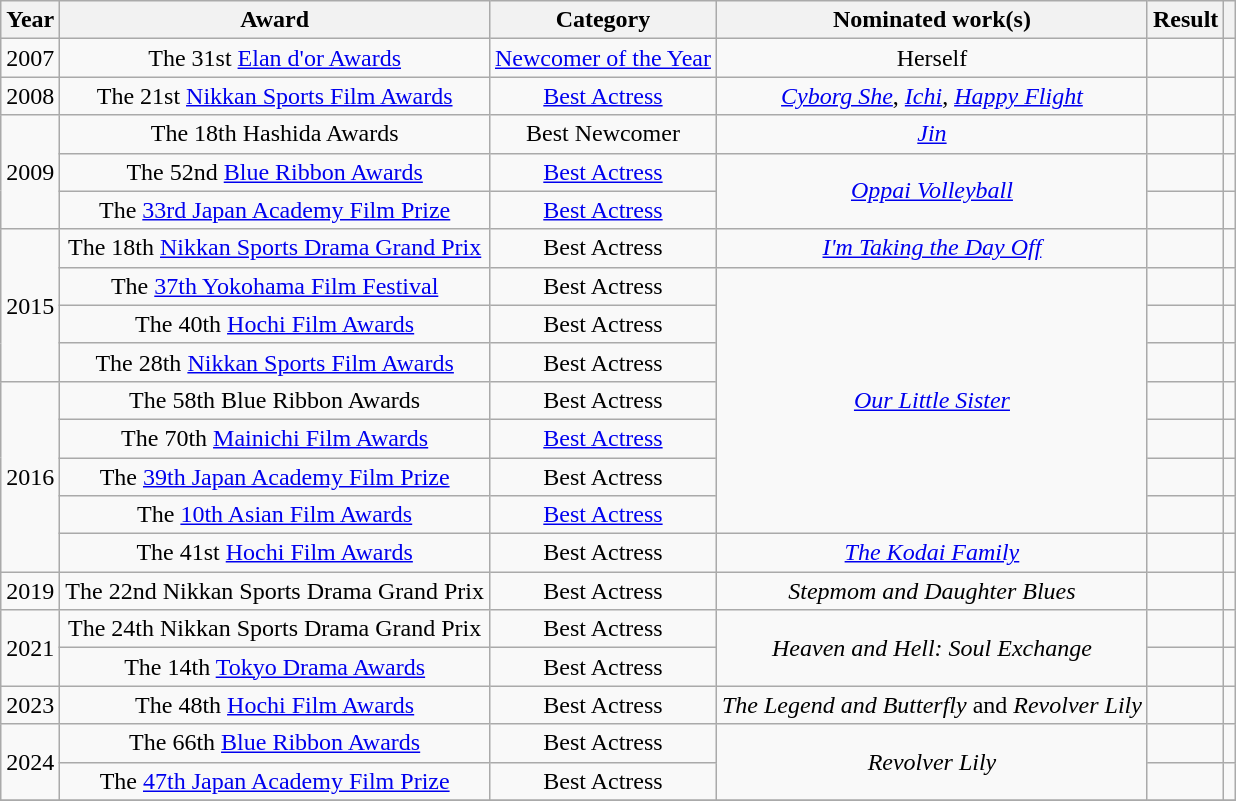<table class="wikitable" style="text-align:center">
<tr>
<th>Year</th>
<th>Award</th>
<th>Category</th>
<th>Nominated work(s)</th>
<th>Result</th>
<th></th>
</tr>
<tr>
<td>2007</td>
<td>The 31st <a href='#'>Elan d'or Awards</a></td>
<td><a href='#'>Newcomer of the Year</a></td>
<td>Herself</td>
<td></td>
<td></td>
</tr>
<tr>
<td>2008</td>
<td>The 21st <a href='#'>Nikkan Sports Film Awards</a></td>
<td><a href='#'>Best Actress</a></td>
<td><em><a href='#'>Cyborg She</a></em>, <em><a href='#'>Ichi</a></em>, <em><a href='#'>Happy Flight</a></em></td>
<td></td>
<td></td>
</tr>
<tr>
<td rowspan=3>2009</td>
<td>The 18th Hashida Awards</td>
<td>Best Newcomer</td>
<td><em><a href='#'>Jin</a></em></td>
<td></td>
<td></td>
</tr>
<tr>
<td>The 52nd <a href='#'>Blue Ribbon Awards</a></td>
<td><a href='#'>Best Actress</a></td>
<td rowspan=2><em><a href='#'>Oppai Volleyball</a></em></td>
<td></td>
<td></td>
</tr>
<tr>
<td>The <a href='#'>33rd Japan Academy Film Prize</a></td>
<td><a href='#'>Best Actress</a></td>
<td></td>
<td></td>
</tr>
<tr>
<td rowspan="4">2015</td>
<td>The 18th <a href='#'>Nikkan Sports Drama Grand Prix</a></td>
<td>Best Actress</td>
<td><em><a href='#'>I'm Taking the Day Off</a></em></td>
<td></td>
<td></td>
</tr>
<tr>
<td>The <a href='#'>37th Yokohama Film Festival</a></td>
<td>Best Actress</td>
<td rowspan="7"><em><a href='#'>Our Little Sister</a></em></td>
<td></td>
<td></td>
</tr>
<tr>
<td>The 40th <a href='#'>Hochi Film Awards</a></td>
<td>Best Actress</td>
<td></td>
<td></td>
</tr>
<tr>
<td>The 28th <a href='#'>Nikkan Sports Film Awards</a></td>
<td>Best Actress</td>
<td></td>
<td></td>
</tr>
<tr>
<td rowspan="5">2016</td>
<td>The 58th Blue Ribbon Awards</td>
<td>Best Actress</td>
<td></td>
<td></td>
</tr>
<tr>
<td>The 70th <a href='#'>Mainichi Film Awards</a></td>
<td><a href='#'>Best Actress</a></td>
<td></td>
<td></td>
</tr>
<tr>
<td>The <a href='#'>39th Japan Academy Film Prize</a></td>
<td>Best Actress</td>
<td></td>
<td></td>
</tr>
<tr>
<td>The <a href='#'>10th Asian Film Awards</a></td>
<td><a href='#'>Best Actress</a></td>
<td></td>
<td></td>
</tr>
<tr>
<td>The 41st <a href='#'>Hochi Film Awards</a></td>
<td>Best Actress</td>
<td><a href='#'><em>The Kodai Family</em></a></td>
<td></td>
<td></td>
</tr>
<tr>
<td>2019</td>
<td>The 22nd Nikkan Sports Drama Grand Prix</td>
<td>Best Actress</td>
<td><em>Stepmom and Daughter Blues</em></td>
<td></td>
<td></td>
</tr>
<tr>
<td rowspan="2">2021</td>
<td>The 24th Nikkan Sports Drama Grand Prix</td>
<td>Best Actress</td>
<td rowspan="2"><em>Heaven and Hell: Soul Exchange</em></td>
<td></td>
<td></td>
</tr>
<tr>
<td>The 14th <a href='#'>Tokyo Drama Awards</a></td>
<td>Best Actress</td>
<td></td>
<td></td>
</tr>
<tr>
<td>2023</td>
<td>The 48th <a href='#'>Hochi Film Awards</a></td>
<td>Best Actress</td>
<td><em>The Legend and Butterfly</em> and <em>Revolver Lily</em></td>
<td></td>
<td></td>
</tr>
<tr>
<td rowspan="2">2024</td>
<td>The 66th <a href='#'>Blue Ribbon Awards</a></td>
<td>Best Actress</td>
<td rowspan="2"><em>Revolver Lily</em></td>
<td></td>
<td></td>
</tr>
<tr>
<td>The <a href='#'>47th Japan Academy Film Prize</a></td>
<td>Best Actress</td>
<td></td>
<td></td>
</tr>
<tr>
</tr>
</table>
